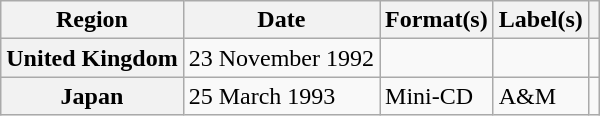<table class="wikitable plainrowheaders">
<tr>
<th scope="col">Region</th>
<th scope="col">Date</th>
<th scope="col">Format(s)</th>
<th scope="col">Label(s)</th>
<th scope="col"></th>
</tr>
<tr>
<th scope="row">United Kingdom</th>
<td>23 November 1992</td>
<td></td>
<td></td>
<td></td>
</tr>
<tr>
<th scope="row">Japan</th>
<td>25 March 1993</td>
<td>Mini-CD</td>
<td>A&M</td>
<td></td>
</tr>
</table>
